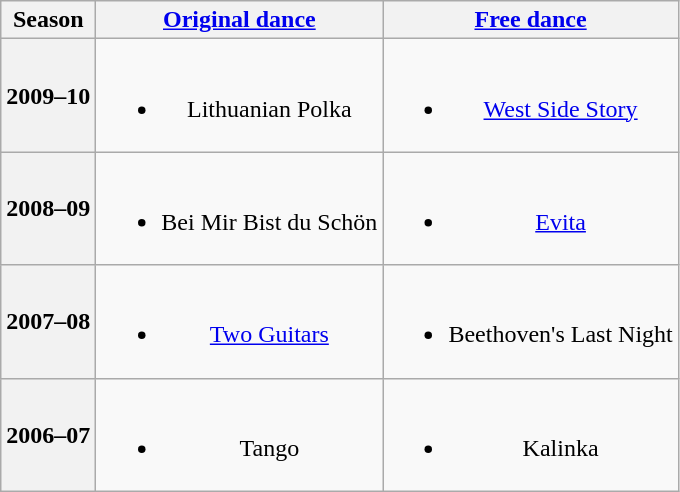<table class="wikitable" style="text-align:center">
<tr>
<th>Season</th>
<th><a href='#'>Original dance</a></th>
<th><a href='#'>Free dance</a></th>
</tr>
<tr>
<th>2009–10 <br> </th>
<td><br><ul><li>Lithuanian Polka</li></ul></td>
<td><br><ul><li><a href='#'>West Side Story</a> <br></li></ul></td>
</tr>
<tr>
<th>2008–09 <br> </th>
<td><br><ul><li>Bei Mir Bist du Schön <br></li></ul></td>
<td><br><ul><li><a href='#'>Evita</a> <br></li></ul></td>
</tr>
<tr>
<th>2007–08 <br> </th>
<td><br><ul><li><a href='#'>Two Guitars</a> <br></li></ul></td>
<td><br><ul><li>Beethoven's Last Night <br></li></ul></td>
</tr>
<tr>
<th>2006–07 <br> </th>
<td><br><ul><li>Tango <br></li></ul></td>
<td><br><ul><li>Kalinka</li></ul></td>
</tr>
</table>
